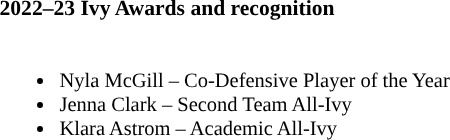<table class="toccolours" style="border-collapse:collapse; font-size:90%;">
<tr>
<td colspan="1"><strong>2022–23 Ivy Awards and recognition</strong></td>
</tr>
<tr>
<td style="text-align: left; font-size: 95%;" valign="top"><br><ul><li>Nyla McGill – Co-Defensive Player of the Year</li><li>Jenna Clark – Second Team All-Ivy</li><li>Klara Astrom – Academic All-Ivy</li></ul></td>
</tr>
</table>
